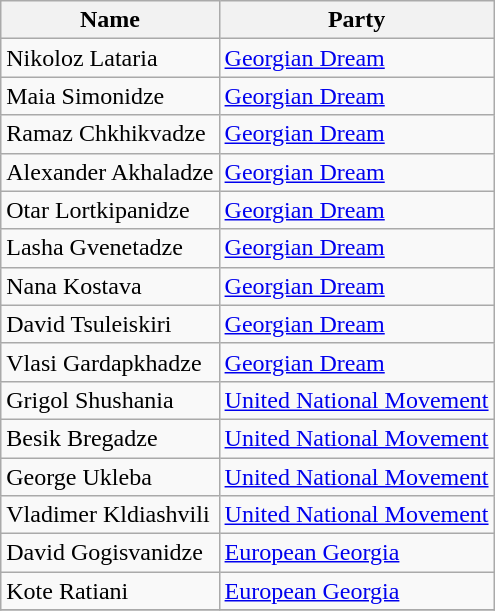<table class="wikitable">
<tr>
<th>Name</th>
<th>Party</th>
</tr>
<tr>
<td>Nikoloz Lataria</td>
<td><a href='#'>Georgian Dream</a></td>
</tr>
<tr>
<td>Maia Simonidze</td>
<td><a href='#'>Georgian Dream</a></td>
</tr>
<tr>
<td>Ramaz Chkhikvadze</td>
<td><a href='#'>Georgian Dream</a></td>
</tr>
<tr>
<td>Alexander Akhaladze</td>
<td><a href='#'>Georgian Dream</a></td>
</tr>
<tr>
<td>Otar Lortkipanidze</td>
<td><a href='#'>Georgian Dream</a></td>
</tr>
<tr>
<td>Lasha Gvenetadze</td>
<td><a href='#'>Georgian Dream</a></td>
</tr>
<tr>
<td>Nana Kostava</td>
<td><a href='#'>Georgian Dream</a></td>
</tr>
<tr>
<td>David Tsuleiskiri</td>
<td><a href='#'>Georgian Dream</a></td>
</tr>
<tr>
<td>Vlasi Gardapkhadze</td>
<td><a href='#'>Georgian Dream</a></td>
</tr>
<tr>
<td>Grigol Shushania</td>
<td><a href='#'>United National Movement</a></td>
</tr>
<tr>
<td>Besik Bregadze</td>
<td><a href='#'>United National Movement</a></td>
</tr>
<tr>
<td>George Ukleba</td>
<td><a href='#'>United National Movement</a></td>
</tr>
<tr>
<td>Vladimer Kldiashvili</td>
<td><a href='#'>United National Movement</a></td>
</tr>
<tr>
<td>David Gogisvanidze</td>
<td><a href='#'>European Georgia</a></td>
</tr>
<tr>
<td>Kote Ratiani</td>
<td><a href='#'>European Georgia</a></td>
</tr>
<tr>
</tr>
</table>
